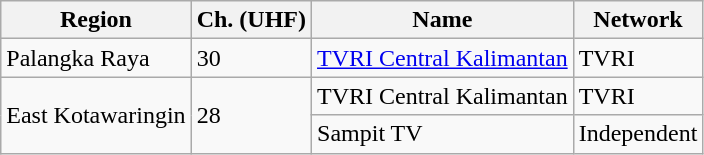<table class="wikitable">
<tr>
<th>Region</th>
<th>Ch. (UHF)</th>
<th>Name</th>
<th>Network</th>
</tr>
<tr>
<td>Palangka Raya</td>
<td>30</td>
<td><a href='#'>TVRI Central Kalimantan</a></td>
<td>TVRI</td>
</tr>
<tr>
<td rowspan="2">East Kotawaringin</td>
<td rowspan="2">28</td>
<td>TVRI Central Kalimantan</td>
<td>TVRI</td>
</tr>
<tr>
<td>Sampit TV</td>
<td>Independent</td>
</tr>
</table>
